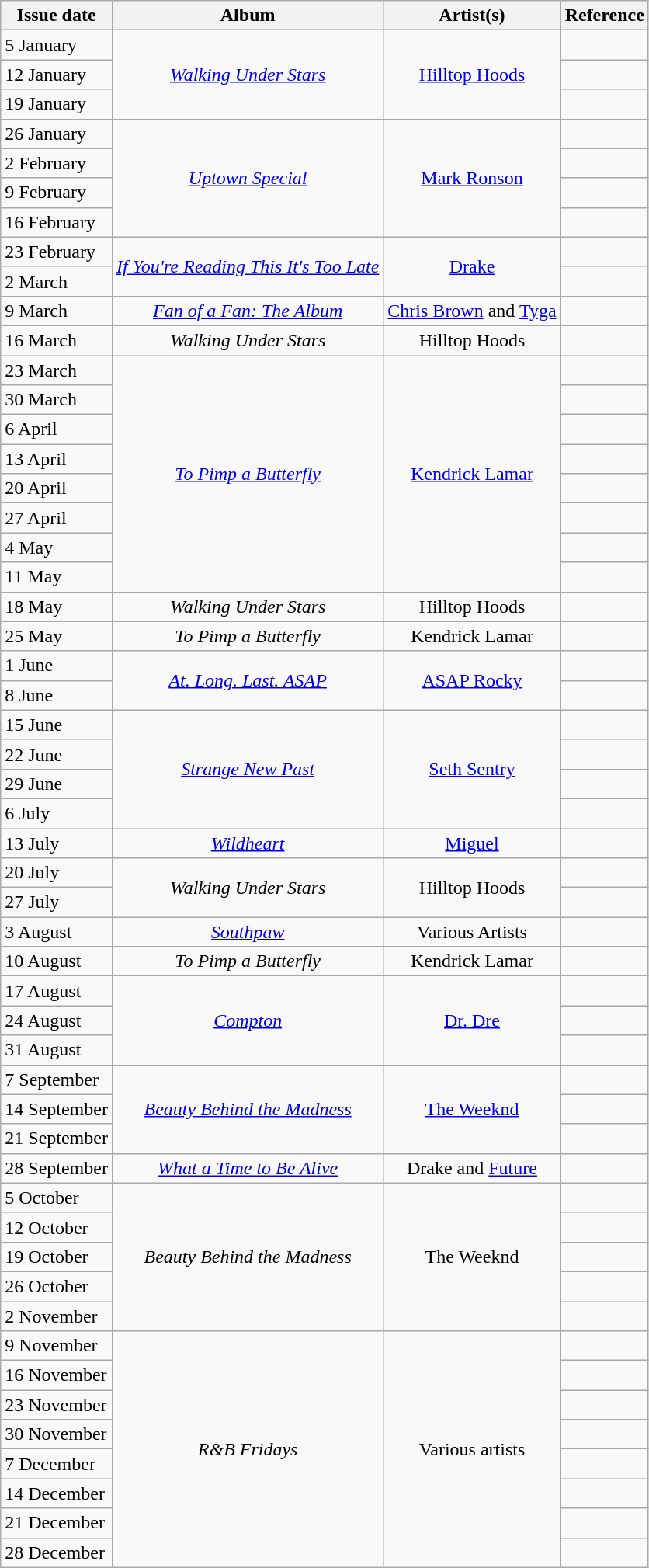<table class="wikitable">
<tr>
<th>Issue date</th>
<th>Album</th>
<th>Artist(s)</th>
<th>Reference</th>
</tr>
<tr>
<td align="left">5 January</td>
<td align="center" rowspan="3"><em><a href='#'>Walking Under Stars</a></em></td>
<td align="center" rowspan="3"><a href='#'>Hilltop Hoods</a></td>
<td align="center"></td>
</tr>
<tr>
<td align="left">12 January</td>
<td align="center"></td>
</tr>
<tr>
<td align="left">19 January</td>
<td align="center"></td>
</tr>
<tr>
<td align="left">26 January</td>
<td align="center" rowspan="4"><em><a href='#'>Uptown Special</a></em></td>
<td align="center" rowspan="4"><a href='#'>Mark Ronson</a></td>
<td align="center"></td>
</tr>
<tr>
<td align="left">2 February</td>
<td align="center"></td>
</tr>
<tr>
<td align="left">9 February</td>
<td align="center"></td>
</tr>
<tr>
<td align="left">16 February</td>
<td align="center"></td>
</tr>
<tr>
<td align="left">23 February</td>
<td align="center" rowspan="2"><em><a href='#'>If You're Reading This It's Too Late</a></em></td>
<td align="center" rowspan="2"><a href='#'>Drake</a></td>
<td align="center"></td>
</tr>
<tr>
<td align="left">2 March</td>
<td align="center"></td>
</tr>
<tr>
<td align="left">9 March</td>
<td align="center"><em><a href='#'>Fan of a Fan: The Album</a></em></td>
<td align="center"><a href='#'>Chris Brown</a> and <a href='#'>Tyga</a></td>
<td align="center"></td>
</tr>
<tr>
<td align="left">16 March</td>
<td align="center"><em>Walking Under Stars</em></td>
<td align="center">Hilltop Hoods</td>
<td align="center"></td>
</tr>
<tr>
<td align="left">23 March</td>
<td align="center" rowspan="8"><em><a href='#'>To Pimp a Butterfly</a></em></td>
<td align="center" rowspan="8"><a href='#'>Kendrick Lamar</a></td>
<td align="center"></td>
</tr>
<tr>
<td align="left">30 March</td>
<td align="center"></td>
</tr>
<tr>
<td align="left">6 April</td>
<td align="center"></td>
</tr>
<tr>
<td align="left">13 April</td>
<td align="center"></td>
</tr>
<tr>
<td align="left">20 April</td>
<td align="center"></td>
</tr>
<tr>
<td align="left">27 April</td>
<td align="center"></td>
</tr>
<tr>
<td align="left">4 May</td>
<td align="center"></td>
</tr>
<tr>
<td align="left">11 May</td>
<td align="center"></td>
</tr>
<tr>
<td align="left">18 May</td>
<td align="center"><em>Walking Under Stars</em></td>
<td align="center">Hilltop Hoods</td>
<td align="center"></td>
</tr>
<tr>
<td align="left">25 May</td>
<td align="center"><em>To Pimp a Butterfly</em></td>
<td align="center">Kendrick Lamar</td>
<td align="center"></td>
</tr>
<tr>
<td align="left">1 June</td>
<td align="center" rowspan="2"><em><a href='#'>At. Long. Last. ASAP</a></em></td>
<td align="center" rowspan="2"><a href='#'>ASAP Rocky</a></td>
<td align="center"></td>
</tr>
<tr>
<td align="left">8 June</td>
<td align="center"></td>
</tr>
<tr>
<td align="left">15 June</td>
<td align="center" rowspan="4"><em><a href='#'>Strange New Past</a></em></td>
<td align="center" rowspan="4"><a href='#'>Seth Sentry</a></td>
<td align="center"></td>
</tr>
<tr>
<td align="left">22 June</td>
<td align="center"></td>
</tr>
<tr>
<td align="left">29 June</td>
<td align="center"></td>
</tr>
<tr>
<td align="left">6 July</td>
<td align="center"></td>
</tr>
<tr>
<td align="left">13 July</td>
<td align="center"><em><a href='#'>Wildheart</a></em></td>
<td align="center"><a href='#'>Miguel</a></td>
<td align="center"></td>
</tr>
<tr>
<td align="left">20 July</td>
<td align="center" rowspan="2"><em>Walking Under Stars</em></td>
<td align="center" rowspan="2">Hilltop Hoods</td>
<td align="center"></td>
</tr>
<tr>
<td align="left">27 July</td>
<td align="center"></td>
</tr>
<tr>
<td align="left">3 August</td>
<td align="center"><em><a href='#'>Southpaw</a></em></td>
<td align="center">Various Artists</td>
<td align="center"></td>
</tr>
<tr>
<td align="left">10 August</td>
<td align="center"><em>To Pimp a Butterfly</em></td>
<td align="center">Kendrick Lamar</td>
<td align="center"></td>
</tr>
<tr>
<td align="left">17 August</td>
<td align="center" rowspan="3"><em><a href='#'>Compton</a></em></td>
<td align="center" rowspan="3"><a href='#'>Dr. Dre</a></td>
<td align="center"></td>
</tr>
<tr>
<td align="left">24 August</td>
<td align="center"></td>
</tr>
<tr>
<td align="left">31 August</td>
<td align="center"></td>
</tr>
<tr>
<td align="left">7 September</td>
<td align="center" rowspan="3"><em><a href='#'>Beauty Behind the Madness</a></em></td>
<td align="center" rowspan="3"><a href='#'>The Weeknd</a></td>
<td align="center"></td>
</tr>
<tr>
<td align="left">14 September</td>
<td align="center"></td>
</tr>
<tr>
<td align="left">21 September</td>
<td align="center"></td>
</tr>
<tr>
<td align="left">28 September</td>
<td align="center"><em><a href='#'>What a Time to Be Alive</a></em></td>
<td align="center">Drake and <a href='#'>Future</a></td>
<td align="center"></td>
</tr>
<tr>
<td align="left">5 October</td>
<td align="center" rowspan="5"><em>Beauty Behind the Madness</em></td>
<td align="center" rowspan="5">The Weeknd</td>
<td align="center"></td>
</tr>
<tr>
<td align="left">12 October</td>
<td align="center"></td>
</tr>
<tr>
<td align="left">19 October</td>
<td align="center"></td>
</tr>
<tr>
<td align="left">26 October</td>
<td align="center"></td>
</tr>
<tr>
<td align="left">2 November</td>
<td align="center"></td>
</tr>
<tr>
<td align="left">9 November</td>
<td align="center" rowspan="8"><em>R&B Fridays</em></td>
<td align="center" rowspan="8">Various artists</td>
<td align="center"></td>
</tr>
<tr>
<td align="left">16 November</td>
<td align="center"></td>
</tr>
<tr>
<td align="left">23 November</td>
<td align="center"></td>
</tr>
<tr>
<td align="left">30 November</td>
<td align="center"></td>
</tr>
<tr>
<td align="left">7 December</td>
<td align="center"></td>
</tr>
<tr>
<td align="left">14 December</td>
<td align="center"></td>
</tr>
<tr>
<td align="left">21 December</td>
<td align="center"></td>
</tr>
<tr>
<td align="left">28 December</td>
<td align="center"></td>
</tr>
</table>
